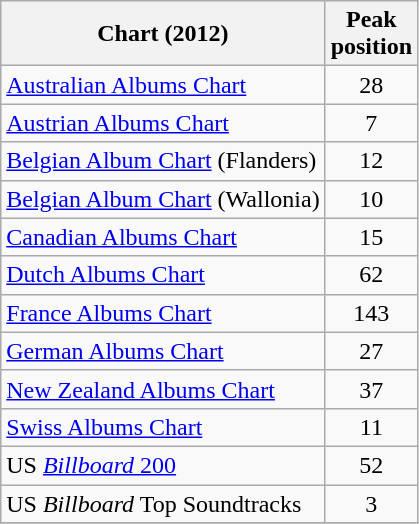<table class="wikitable sortable">
<tr>
<th align="left">Chart (2012)</th>
<th align="left">Peak<br>position</th>
</tr>
<tr>
<td><a href='#'>Australian Albums Chart</a></td>
<td style="text-align:center;">28</td>
</tr>
<tr>
<td><a href='#'>Austrian Albums Chart</a></td>
<td style="text-align:center;">7</td>
</tr>
<tr>
<td><a href='#'>Belgian Album Chart</a> (Flanders)</td>
<td style="text-align:center;">12</td>
</tr>
<tr>
<td><a href='#'>Belgian Album Chart</a> (Wallonia)</td>
<td style="text-align:center;">10</td>
</tr>
<tr>
<td><a href='#'>Canadian Albums Chart</a></td>
<td style="text-align:center;">15</td>
</tr>
<tr>
<td><a href='#'>Dutch Albums Chart</a></td>
<td style="text-align:center;">62</td>
</tr>
<tr>
<td><a href='#'>France Albums Chart</a></td>
<td style="text-align:center;">143</td>
</tr>
<tr>
<td><a href='#'>German Albums Chart</a></td>
<td style="text-align:center;">27</td>
</tr>
<tr>
<td><a href='#'>New Zealand Albums Chart</a></td>
<td style="text-align:center;">37</td>
</tr>
<tr>
<td><a href='#'>Swiss Albums Chart</a></td>
<td style="text-align:center;">11</td>
</tr>
<tr>
<td>US <a href='#'><em>Billboard</em> 200</a></td>
<td style="text-align:center;">52</td>
</tr>
<tr>
<td>US <em>Billboard</em> Top Soundtracks</td>
<td style="text-align:center;">3</td>
</tr>
<tr>
</tr>
</table>
